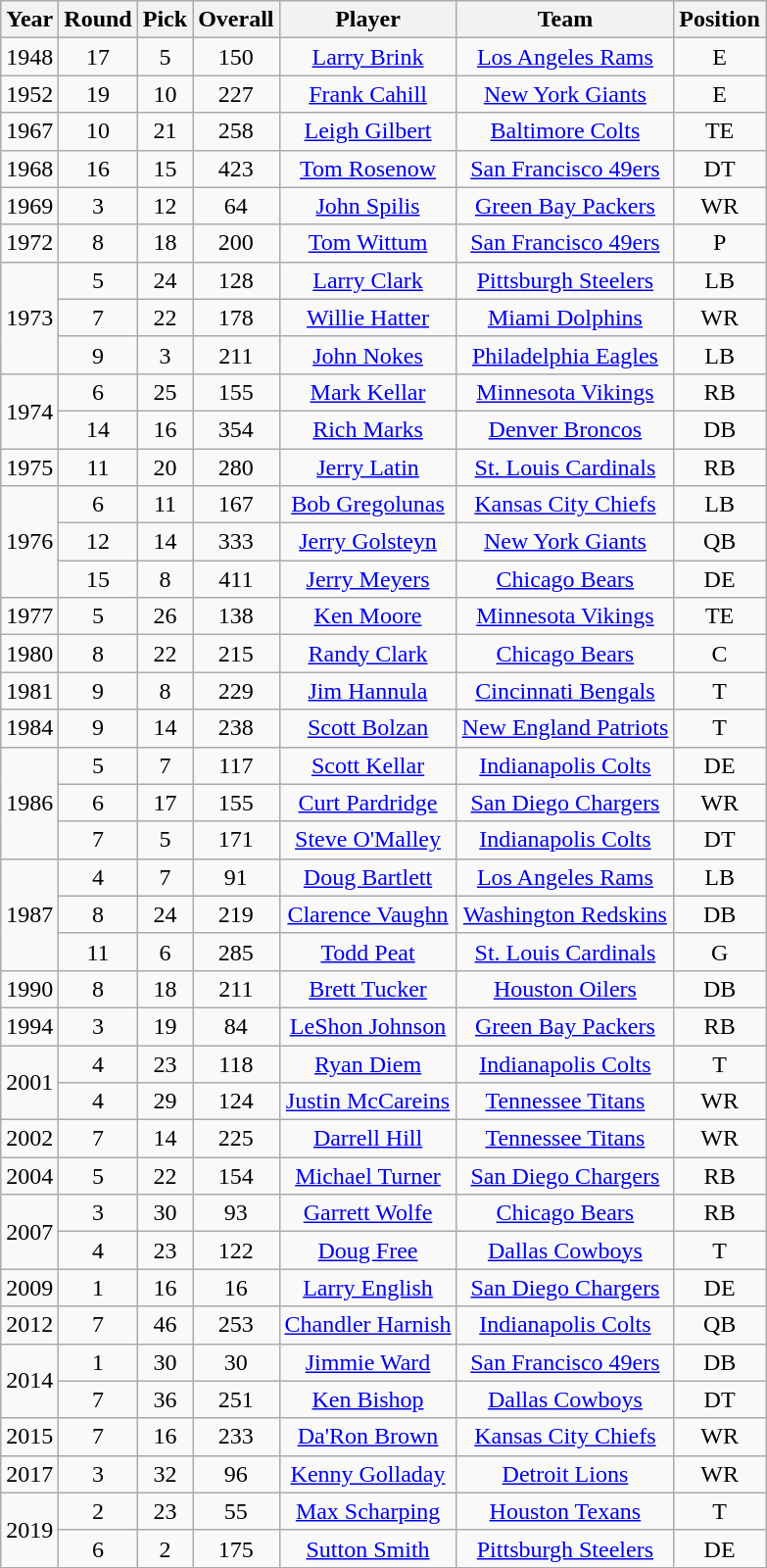<table class="wikitable sortable" style="text-align: center;">
<tr>
<th>Year</th>
<th>Round</th>
<th>Pick</th>
<th>Overall</th>
<th>Player</th>
<th>Team</th>
<th>Position</th>
</tr>
<tr>
<td>1948</td>
<td>17</td>
<td>5</td>
<td>150</td>
<td><a href='#'>Larry Brink</a></td>
<td><a href='#'>Los Angeles Rams</a></td>
<td>E</td>
</tr>
<tr>
<td>1952</td>
<td>19</td>
<td>10</td>
<td>227</td>
<td><a href='#'>Frank Cahill</a></td>
<td><a href='#'>New York Giants</a></td>
<td>E</td>
</tr>
<tr>
<td>1967</td>
<td>10</td>
<td>21</td>
<td>258</td>
<td><a href='#'>Leigh Gilbert</a></td>
<td><a href='#'>Baltimore Colts</a></td>
<td>TE</td>
</tr>
<tr>
<td>1968</td>
<td>16</td>
<td>15</td>
<td>423</td>
<td><a href='#'>Tom Rosenow</a></td>
<td><a href='#'>San Francisco 49ers</a></td>
<td>DT</td>
</tr>
<tr>
<td>1969</td>
<td>3</td>
<td>12</td>
<td>64</td>
<td><a href='#'>John Spilis</a></td>
<td><a href='#'>Green Bay Packers</a></td>
<td>WR</td>
</tr>
<tr>
<td>1972</td>
<td>8</td>
<td>18</td>
<td>200</td>
<td><a href='#'>Tom Wittum</a></td>
<td><a href='#'>San Francisco 49ers</a></td>
<td>P</td>
</tr>
<tr>
<td rowspan="3">1973</td>
<td>5</td>
<td>24</td>
<td>128</td>
<td><a href='#'>Larry Clark</a></td>
<td><a href='#'>Pittsburgh Steelers</a></td>
<td>LB</td>
</tr>
<tr>
<td>7</td>
<td>22</td>
<td>178</td>
<td><a href='#'>Willie Hatter</a></td>
<td><a href='#'>Miami Dolphins</a></td>
<td>WR</td>
</tr>
<tr>
<td>9</td>
<td>3</td>
<td>211</td>
<td><a href='#'>John Nokes</a></td>
<td><a href='#'>Philadelphia Eagles</a></td>
<td>LB</td>
</tr>
<tr>
<td rowspan="2">1974</td>
<td>6</td>
<td>25</td>
<td>155</td>
<td><a href='#'>Mark Kellar</a></td>
<td><a href='#'>Minnesota Vikings</a></td>
<td>RB</td>
</tr>
<tr>
<td>14</td>
<td>16</td>
<td>354</td>
<td><a href='#'>Rich Marks</a></td>
<td><a href='#'>Denver Broncos</a></td>
<td>DB</td>
</tr>
<tr>
<td>1975</td>
<td>11</td>
<td>20</td>
<td>280</td>
<td><a href='#'>Jerry Latin</a></td>
<td><a href='#'>St. Louis Cardinals</a></td>
<td>RB</td>
</tr>
<tr>
<td rowspan="3">1976</td>
<td>6</td>
<td>11</td>
<td>167</td>
<td><a href='#'>Bob Gregolunas</a></td>
<td><a href='#'>Kansas City Chiefs</a></td>
<td>LB</td>
</tr>
<tr>
<td>12</td>
<td>14</td>
<td>333</td>
<td><a href='#'>Jerry Golsteyn</a></td>
<td><a href='#'>New York Giants</a></td>
<td>QB</td>
</tr>
<tr>
<td>15</td>
<td>8</td>
<td>411</td>
<td><a href='#'>Jerry Meyers</a></td>
<td><a href='#'>Chicago Bears</a></td>
<td>DE</td>
</tr>
<tr>
<td>1977</td>
<td>5</td>
<td>26</td>
<td>138</td>
<td><a href='#'>Ken Moore</a></td>
<td><a href='#'>Minnesota Vikings</a></td>
<td>TE</td>
</tr>
<tr>
<td>1980</td>
<td>8</td>
<td>22</td>
<td>215</td>
<td><a href='#'>Randy Clark</a></td>
<td><a href='#'>Chicago Bears</a></td>
<td>C</td>
</tr>
<tr>
<td>1981</td>
<td>9</td>
<td>8</td>
<td>229</td>
<td><a href='#'>Jim Hannula</a></td>
<td><a href='#'>Cincinnati Bengals</a></td>
<td>T</td>
</tr>
<tr>
<td>1984</td>
<td>9</td>
<td>14</td>
<td>238</td>
<td><a href='#'>Scott Bolzan</a></td>
<td><a href='#'>New England Patriots</a></td>
<td>T</td>
</tr>
<tr>
<td rowspan="3">1986</td>
<td>5</td>
<td>7</td>
<td>117</td>
<td><a href='#'>Scott Kellar</a></td>
<td><a href='#'>Indianapolis Colts</a></td>
<td>DE</td>
</tr>
<tr>
<td>6</td>
<td>17</td>
<td>155</td>
<td><a href='#'>Curt Pardridge</a></td>
<td><a href='#'>San Diego Chargers</a></td>
<td>WR</td>
</tr>
<tr>
<td>7</td>
<td>5</td>
<td>171</td>
<td><a href='#'>Steve O'Malley</a></td>
<td><a href='#'>Indianapolis Colts</a></td>
<td>DT</td>
</tr>
<tr>
<td rowspan="3">1987</td>
<td>4</td>
<td>7</td>
<td>91</td>
<td><a href='#'>Doug Bartlett</a></td>
<td><a href='#'>Los Angeles Rams</a></td>
<td>LB</td>
</tr>
<tr>
<td>8</td>
<td>24</td>
<td>219</td>
<td><a href='#'>Clarence Vaughn</a></td>
<td><a href='#'>Washington Redskins</a></td>
<td>DB</td>
</tr>
<tr>
<td>11</td>
<td>6</td>
<td>285</td>
<td><a href='#'>Todd Peat</a></td>
<td><a href='#'>St. Louis Cardinals</a></td>
<td>G</td>
</tr>
<tr>
<td>1990</td>
<td>8</td>
<td>18</td>
<td>211</td>
<td><a href='#'>Brett Tucker</a></td>
<td><a href='#'>Houston Oilers</a></td>
<td>DB</td>
</tr>
<tr>
<td>1994</td>
<td>3</td>
<td>19</td>
<td>84</td>
<td><a href='#'>LeShon Johnson</a></td>
<td><a href='#'>Green Bay Packers</a></td>
<td>RB</td>
</tr>
<tr>
<td rowspan="2">2001</td>
<td>4</td>
<td>23</td>
<td>118</td>
<td><a href='#'>Ryan Diem</a></td>
<td><a href='#'>Indianapolis Colts</a></td>
<td>T</td>
</tr>
<tr>
<td>4</td>
<td>29</td>
<td>124</td>
<td><a href='#'>Justin McCareins</a></td>
<td><a href='#'>Tennessee Titans</a></td>
<td>WR</td>
</tr>
<tr>
<td>2002</td>
<td>7</td>
<td>14</td>
<td>225</td>
<td><a href='#'>Darrell Hill</a></td>
<td><a href='#'>Tennessee Titans</a></td>
<td>WR</td>
</tr>
<tr>
<td>2004</td>
<td>5</td>
<td>22</td>
<td>154</td>
<td><a href='#'>Michael Turner</a></td>
<td><a href='#'>San Diego Chargers</a></td>
<td>RB</td>
</tr>
<tr>
<td rowspan="2">2007</td>
<td>3</td>
<td>30</td>
<td>93</td>
<td><a href='#'>Garrett Wolfe</a></td>
<td><a href='#'>Chicago Bears</a></td>
<td>RB</td>
</tr>
<tr>
<td>4</td>
<td>23</td>
<td>122</td>
<td><a href='#'>Doug Free</a></td>
<td><a href='#'>Dallas Cowboys</a></td>
<td>T</td>
</tr>
<tr>
<td>2009</td>
<td>1</td>
<td>16</td>
<td>16</td>
<td><a href='#'>Larry English</a></td>
<td><a href='#'>San Diego Chargers</a></td>
<td>DE</td>
</tr>
<tr>
<td>2012</td>
<td>7</td>
<td>46</td>
<td>253</td>
<td><a href='#'>Chandler Harnish</a></td>
<td><a href='#'>Indianapolis Colts</a></td>
<td>QB</td>
</tr>
<tr>
<td rowspan="2">2014</td>
<td>1</td>
<td>30</td>
<td>30</td>
<td><a href='#'>Jimmie Ward</a></td>
<td><a href='#'>San Francisco 49ers</a></td>
<td>DB</td>
</tr>
<tr>
<td>7</td>
<td>36</td>
<td>251</td>
<td><a href='#'>Ken Bishop</a></td>
<td><a href='#'>Dallas Cowboys</a></td>
<td>DT</td>
</tr>
<tr>
<td>2015</td>
<td>7</td>
<td>16</td>
<td>233</td>
<td><a href='#'>Da'Ron Brown</a></td>
<td><a href='#'>Kansas City Chiefs</a></td>
<td>WR</td>
</tr>
<tr>
<td>2017</td>
<td>3</td>
<td>32</td>
<td>96</td>
<td><a href='#'>Kenny Golladay</a></td>
<td><a href='#'>Detroit Lions</a></td>
<td>WR</td>
</tr>
<tr>
<td rowspan="2">2019</td>
<td>2</td>
<td>23</td>
<td>55</td>
<td><a href='#'>Max Scharping</a></td>
<td><a href='#'>Houston Texans</a></td>
<td>T</td>
</tr>
<tr>
<td>6</td>
<td>2</td>
<td>175</td>
<td><a href='#'>Sutton Smith</a></td>
<td><a href='#'>Pittsburgh Steelers</a></td>
<td>DE</td>
</tr>
<tr>
</tr>
</table>
